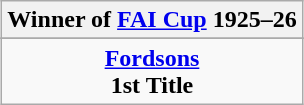<table class="wikitable" style="text-align: center; margin: 0 auto;">
<tr>
<th>Winner of <a href='#'>FAI Cup</a> 1925–26</th>
</tr>
<tr>
</tr>
<tr>
<td><strong><a href='#'>Fordsons</a></strong><br><strong>1st Title</strong></td>
</tr>
</table>
